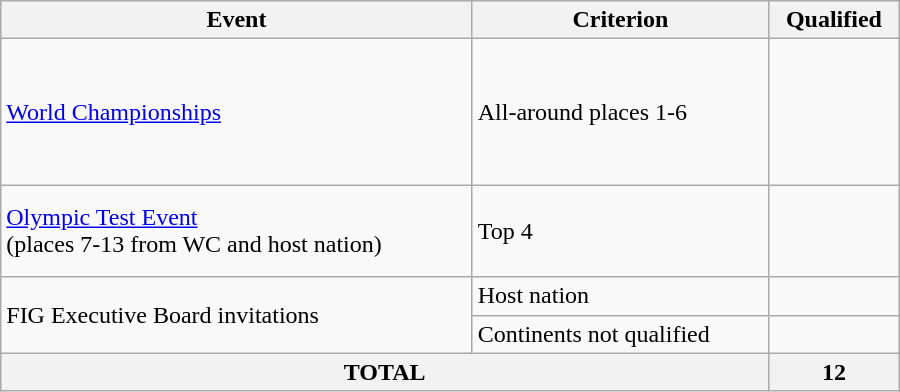<table class="wikitable" style="width:600px;">
<tr>
<th>Event</th>
<th>Criterion</th>
<th>Qualified</th>
</tr>
<tr>
<td><a href='#'>World Championships</a></td>
<td>All-around places 1-6</td>
<td nowrap> <br>  <br>  <br>  <br>  <br> </td>
</tr>
<tr>
<td><a href='#'>Olympic Test Event</a><br>(places 7-13 from WC and host nation)</td>
<td>Top 4</td>
<td nowrap> <br>  <br>  <br> </td>
</tr>
<tr>
<td rowspan=2>FIG Executive Board invitations</td>
<td>Host nation</td>
<td nowrap></td>
</tr>
<tr>
<td>Continents not qualified</td>
<td></td>
</tr>
<tr>
<th colspan="2">TOTAL</th>
<th>12</th>
</tr>
</table>
